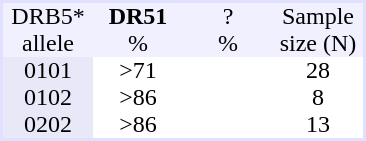<table border="0" cellspacing="0" cellpadding="0" align="left" style="text-align:center; background:#ffffff; margin-right: 2em; border:2px #e0e0ff solid;">
<tr style="background:#f0f0ff">
<td style="width:60px">DRB5*</td>
<td style="width:60px"><strong>DR51</strong></td>
<td style="width:60px">?</td>
<td style="width:60px">Sample</td>
</tr>
<tr style="background:#f0f0ff">
<td>allele</td>
<td>%</td>
<td>%</td>
<td>size (N)</td>
</tr>
<tr>
<td style = "background:#e8e8f8">0101</td>
<td>>71</td>
<td></td>
<td>28</td>
</tr>
<tr>
<td style = "background:#e8e8f8">0102</td>
<td>>86</td>
<td></td>
<td>8</td>
</tr>
<tr>
<td style = "background:#e8e8f8">0202</td>
<td>>86</td>
<td></td>
<td>13</td>
</tr>
<tr>
</tr>
</table>
